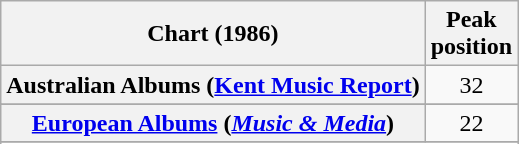<table class="wikitable sortable plainrowheaders" style="text-align:center">
<tr>
<th scope="col">Chart (1986)</th>
<th scope="col">Peak<br>position</th>
</tr>
<tr>
<th scope="row">Australian Albums (<a href='#'>Kent Music Report</a>)</th>
<td>32</td>
</tr>
<tr>
</tr>
<tr>
</tr>
<tr>
<th scope="row"><a href='#'>European Albums</a> (<em><a href='#'>Music & Media</a></em>)</th>
<td>22</td>
</tr>
<tr>
</tr>
<tr>
</tr>
<tr>
</tr>
<tr>
</tr>
<tr>
</tr>
<tr>
</tr>
</table>
